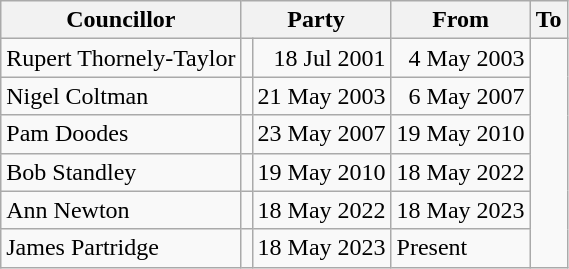<table class=wikitable>
<tr>
<th>Councillor</th>
<th colspan=2>Party</th>
<th>From</th>
<th>To</th>
</tr>
<tr>
<td>Rupert Thornely-Taylor</td>
<td></td>
<td align=right>18 Jul 2001</td>
<td align=right>4 May 2003</td>
</tr>
<tr>
<td>Nigel Coltman</td>
<td></td>
<td align=right>21 May 2003</td>
<td align=right>6 May 2007</td>
</tr>
<tr>
<td>Pam Doodes</td>
<td></td>
<td align=right>23 May 2007</td>
<td align=right>19 May 2010</td>
</tr>
<tr>
<td>Bob Standley</td>
<td></td>
<td align=right>19 May 2010</td>
<td align=right>18 May 2022</td>
</tr>
<tr>
<td>Ann Newton</td>
<td></td>
<td align=right>18 May 2022</td>
<td>18 May 2023</td>
</tr>
<tr>
<td>James Partridge</td>
<td></td>
<td align=right>18 May 2023</td>
<td>Present</td>
</tr>
</table>
